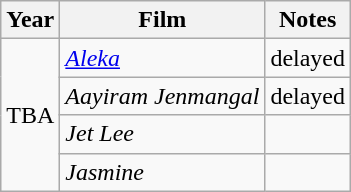<table class="wikitable">
<tr>
<th>Year</th>
<th>Film</th>
<th>Notes</th>
</tr>
<tr>
<td rowspan="4">TBA</td>
<td><em><a href='#'>Aleka</a></em></td>
<td>delayed</td>
</tr>
<tr>
<td><em>Aayiram Jenmangal</em></td>
<td>delayed</td>
</tr>
<tr>
<td><em>Jet Lee</em></td>
<td></td>
</tr>
<tr>
<td><em>Jasmine</em></td>
<td></td>
</tr>
</table>
